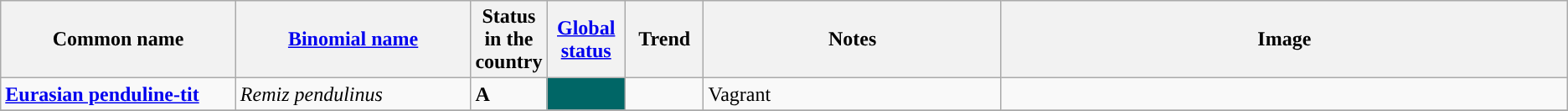<table class="wikitable sortable">
<tr>
<th width="15%">Common name</th>
<th width="15%"><a href='#'>Binomial name</a></th>
<th data-sort-type="number" width="1%">Status in the country</th>
<th width="5%"><a href='#'>Global status</a></th>
<th width="5%">Trend</th>
<th width="19%">Notes</th>
<th class="unsortable">Image</th>
</tr>
<tr>
<td><strong><a href='#'>Eurasian penduline-tit</a></strong></td>
<td><em>Remiz pendulinus</em></td>
<td><strong>A</strong></td>
<td align=center style="background: #006666"></td>
<td align=center></td>
<td>Vagrant</td>
<td></td>
</tr>
<tr>
</tr>
</table>
